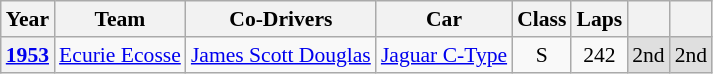<table class="wikitable" style="font-size:90%">
<tr>
<th>Year</th>
<th>Team</th>
<th>Co-Drivers</th>
<th>Car</th>
<th>Class</th>
<th>Laps</th>
<th></th>
<th></th>
</tr>
<tr align="center">
<th><a href='#'>1953</a></th>
<td align="left"> <a href='#'>Ecurie Ecosse</a></td>
<td align="left"> <a href='#'>James Scott Douglas</a></td>
<td align="left"><a href='#'>Jaguar C-Type</a></td>
<td>S</td>
<td>242</td>
<td style="background:#dfdfdf;">2nd</td>
<td style="background:#dfdfdf;">2nd</td>
</tr>
</table>
